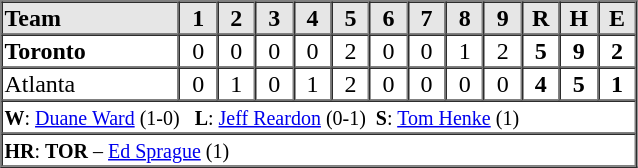<table border=1 cellspacing=0 width=425 style="margin-left:3em;">
<tr style="text-align:center; background-color:#e6e6e6;">
<th align=left width=28%>Team</th>
<th width=6%>1</th>
<th width=6%>2</th>
<th width=6%>3</th>
<th width=6%>4</th>
<th width=6%>5</th>
<th width=6%>6</th>
<th width=6%>7</th>
<th width=6%>8</th>
<th width=6%>9</th>
<th width=6%>R</th>
<th width=6%>H</th>
<th width=6%>E</th>
</tr>
<tr style="text-align:center;">
<td align=left><strong>Toronto</strong></td>
<td>0</td>
<td>0</td>
<td>0</td>
<td>0</td>
<td>2</td>
<td>0</td>
<td>0</td>
<td>1</td>
<td>2</td>
<td><strong>5</strong></td>
<td><strong>9</strong></td>
<td><strong>2</strong></td>
</tr>
<tr style="text-align:center;">
<td align=left>Atlanta</td>
<td>0</td>
<td>1</td>
<td>0</td>
<td>1</td>
<td>2</td>
<td>0</td>
<td>0</td>
<td>0</td>
<td>0</td>
<td><strong>4</strong></td>
<td><strong>5</strong></td>
<td><strong>1</strong></td>
</tr>
<tr style="text-align:left;">
<td colspan=13><small><strong>W</strong>: <a href='#'>Duane Ward</a> (1-0)   <strong>L</strong>: <a href='#'>Jeff Reardon</a> (0-1)  <strong>S</strong>: <a href='#'>Tom Henke</a> (1)</small></td>
</tr>
<tr style="text-align:left;">
<td colspan=13><small><strong>HR</strong>: <strong>TOR</strong> – <a href='#'>Ed Sprague</a> (1)</small></td>
</tr>
</table>
